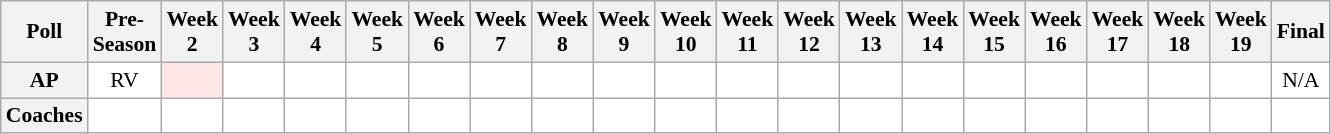<table class="wikitable" style="white-space:nowrap;font-size:90%">
<tr>
<th>Poll</th>
<th>Pre-<br>Season</th>
<th>Week<br>2</th>
<th>Week<br>3</th>
<th>Week<br>4</th>
<th>Week<br>5</th>
<th>Week<br>6</th>
<th>Week<br>7</th>
<th>Week<br>8</th>
<th>Week<br>9</th>
<th>Week<br>10</th>
<th>Week<br>11</th>
<th>Week<br>12</th>
<th>Week<br>13</th>
<th>Week<br>14</th>
<th>Week<br>15</th>
<th>Week<br>16</th>
<th>Week<br>17</th>
<th>Week<br>18</th>
<th>Week<br>19</th>
<th>Final</th>
</tr>
<tr style="text-align:center;">
<th>AP</th>
<td style="background:#FFF;">RV</td>
<td style="background:#FFE6E6;"></td>
<td style="background:#FFF;"></td>
<td style="background:#FFF;"></td>
<td style="background:#FFF;"></td>
<td style="background:#FFF;"></td>
<td style="background:#FFF;"></td>
<td style="background:#FFF;"></td>
<td style="background:#FFF;"></td>
<td style="background:#FFF;"></td>
<td style="background:#FFF;"></td>
<td style="background:#FFF;"></td>
<td style="background:#FFF;"></td>
<td style="background:#FFF;"></td>
<td style="background:#FFF;"></td>
<td style="background:#FFF;"></td>
<td style="background:#FFF;"></td>
<td style="background:#FFF;"></td>
<td style="background:#FFF;"></td>
<td style="background:#FFF;">N/A</td>
</tr>
<tr style="text-align:center;">
<th>Coaches</th>
<td style="background:#FFF;"></td>
<td style="background:#FFF;"></td>
<td style="background:#FFF;"></td>
<td style="background:#FFF;"></td>
<td style="background:#FFF;"></td>
<td style="background:#FFF;"></td>
<td style="background:#FFF;"></td>
<td style="background:#FFF;"></td>
<td style="background:#FFF;"></td>
<td style="background:#FFF;"></td>
<td style="background:#FFF;"></td>
<td style="background:#FFF;"></td>
<td style="background:#FFF;"></td>
<td style="background:#FFF;"></td>
<td style="background:#FFF;"></td>
<td style="background:#FFF;"></td>
<td style="background:#FFF;"></td>
<td style="background:#FFF;"></td>
<td style="background:#FFF;"></td>
<td style="background:#FFF;"></td>
</tr>
</table>
